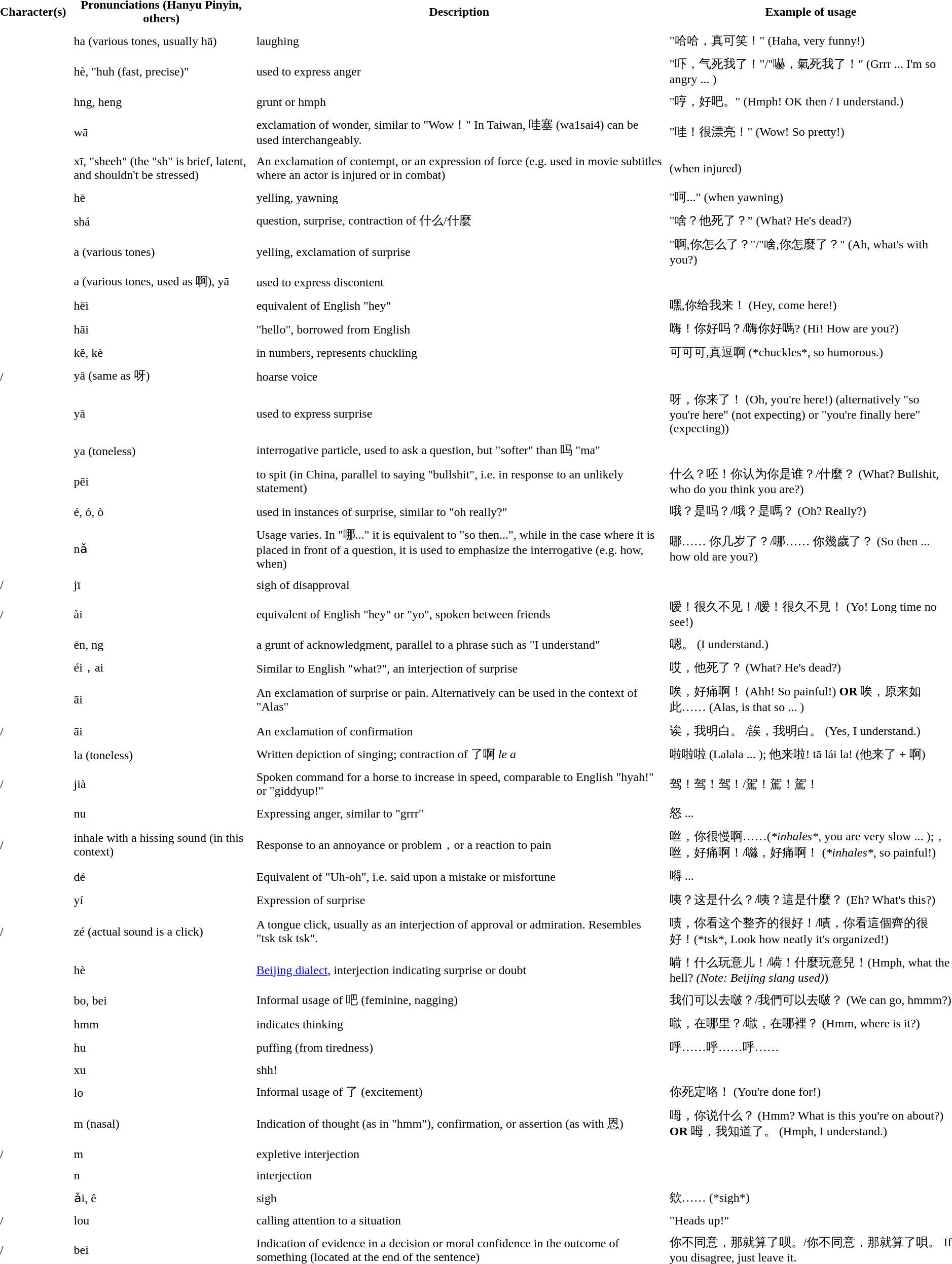<table border="0" cellspacing="2" cellpadding="4">
<tr>
<th>Character(s)</th>
<th>Pronunciations (Hanyu Pinyin, others)</th>
<th>Description</th>
<th>Example of usage</th>
</tr>
<tr>
<td></td>
<td>ha (various tones, usually hā)</td>
<td>laughing</td>
<td>"哈哈，真可笑！" (Haha, very funny!)</td>
</tr>
<tr>
<td></td>
<td>hè, "huh (fast, precise)"</td>
<td>used to express anger</td>
<td>"吓，气死我了！"/"嚇，氣死我了！" (Grrr ... I'm so angry ... )</td>
</tr>
<tr>
<td></td>
<td>hng, heng</td>
<td>grunt or hmph</td>
<td>"哼，好吧。" (Hmph! OK then / I understand.)</td>
</tr>
<tr>
<td></td>
<td>wā</td>
<td>exclamation of wonder, similar to "Wow！" In Taiwan, 哇塞 (wa1sai4) can be used interchangeably.</td>
<td>"哇！很漂亮！" (Wow! So pretty!)</td>
</tr>
<tr>
<td></td>
<td>xī, "sheeh" (the "sh" is brief, latent, and shouldn't be stressed)</td>
<td>An exclamation of contempt, or an expression of force (e.g. used in movie subtitles where an actor is injured or in combat)</td>
<td>(when injured)</td>
</tr>
<tr>
<td></td>
<td>hē</td>
<td>yelling, yawning</td>
<td>"呵..." (when yawning)</td>
</tr>
<tr>
<td></td>
<td>shá</td>
<td>question, surprise, contraction of 什么/什麼</td>
<td>"啥？他死了？” (What? He's dead?)</td>
</tr>
<tr>
<td></td>
<td>a (various tones)</td>
<td>yelling, exclamation of surprise</td>
<td>"啊,你怎么了？"/"啥,你怎麼了？" (Ah, what's with you?)</td>
</tr>
<tr>
<td></td>
<td>a (various tones, used as 啊), yā</td>
<td>used to express discontent</td>
<td></td>
</tr>
<tr>
<td></td>
<td>hēi</td>
<td>equivalent of English "hey"</td>
<td>嘿,你给我来！ (Hey, come here!)</td>
</tr>
<tr>
<td></td>
<td>hāi</td>
<td>"hello", borrowed from English</td>
<td>嗨！你好吗？/嗨你好嗎? (Hi! How are you?)</td>
</tr>
<tr>
<td></td>
<td>kě, kè</td>
<td>in numbers, represents chuckling</td>
<td>可可可,真逗啊 (*chuckles*, so humorous.)</td>
</tr>
<tr>
<td>/</td>
<td>yā (same as 呀)</td>
<td>hoarse voice</td>
<td></td>
</tr>
<tr>
<td></td>
<td>yā</td>
<td>used to express surprise</td>
<td>呀，你来了！ (Oh, you're here!) (alternatively "so you're here" (not expecting) or "you're finally here" (expecting))</td>
</tr>
<tr>
<td></td>
<td>ya (toneless)</td>
<td>interrogative particle, used to ask a question, but "softer" than 吗 "ma"</td>
<td></td>
</tr>
<tr>
<td></td>
<td>pēi</td>
<td>to spit (in China, parallel to saying "bullshit", i.e. in response to an unlikely statement)</td>
<td>什么？呸！你认为你是谁？/什麼？ (What? Bullshit, who do you think you are?)</td>
</tr>
<tr>
<td></td>
<td>é, ó, ò</td>
<td>used in instances of surprise, similar to "oh really?"</td>
<td>哦？是吗？/哦？是嗎？ (Oh? Really?)</td>
</tr>
<tr>
<td></td>
<td>nǎ</td>
<td>Usage varies. In "哪..." it is equivalent to "so then...", while in the case where it is placed in front of a question, it is used to emphasize the interrogative (e.g. how, when)</td>
<td>哪…… 你几岁了？/哪…… 你幾歲了？ (So then ... how old are you?)</td>
</tr>
<tr>
<td>/</td>
<td>jī</td>
<td>sigh of disapproval</td>
</tr>
<tr>
<td>/</td>
<td>ài</td>
<td>equivalent of English "hey" or "yo", spoken between friends</td>
<td>嗳！很久不见！/嗳！很久不見！ (Yo! Long time no see!)</td>
</tr>
<tr>
<td></td>
<td>ēn, ng</td>
<td>a grunt of acknowledgment, parallel to a phrase such as "I understand"</td>
<td>嗯。 (I understand.)</td>
</tr>
<tr>
<td></td>
<td>éi，ai</td>
<td>Similar to English "what?", an interjection of surprise</td>
<td>哎，他死了？ (What? He's dead?)</td>
</tr>
<tr>
<td></td>
<td>āi</td>
<td>An exclamation of surprise or pain. Alternatively can be used in the context of "Alas"</td>
<td>唉，好痛啊！ (Ahh! So painful!) <strong>OR</strong> 唉，原来如此…… (Alas, is that so ... )</td>
</tr>
<tr>
<td>/</td>
<td>āi</td>
<td>An exclamation of confirmation</td>
<td>诶，我明白。 /誒，我明白。 (Yes, I understand.)</td>
</tr>
<tr>
<td></td>
<td>la (toneless)</td>
<td>Written depiction of singing; contraction of 了啊 <em>le a</em></td>
<td>啦啦啦 (Lalala ... ); 他来啦! tā lái la! (他来了 + 啊)</td>
</tr>
<tr>
<td>/</td>
<td>jià</td>
<td>Spoken command for a horse to increase in speed, comparable to English "hyah!" or "giddyup!"</td>
<td>驾！驾！驾！/駕！駕！駕！</td>
</tr>
<tr>
<td></td>
<td>nu</td>
<td>Expressing anger, similar to "grrr"</td>
<td>怒 ...</td>
</tr>
<tr>
<td>/</td>
<td>inhale with a hissing sound (in this context)</td>
<td>Response to an annoyance or problem，or a reaction to pain</td>
<td>咝，你很慢啊……(<em>*inhales*</em>, you are very slow ... );，咝，好痛啊！/噝，好痛啊！ (<em>*inhales*</em>, so painful!)</td>
</tr>
<tr>
<td></td>
<td>dé</td>
<td>Equivalent of "Uh-oh", i.e. said upon a mistake or misfortune</td>
<td>嘚 ...</td>
</tr>
<tr>
<td></td>
<td>yí</td>
<td>Expression of surprise</td>
<td>咦？这是什么？/咦？這是什麼？ (Eh? What's this?)</td>
</tr>
<tr>
<td>/</td>
<td>zé (actual sound is a click)</td>
<td>A tongue click, usually as an interjection of approval or admiration. Resembles "tsk tsk tsk".</td>
<td>啧，你看这个整齐的很好！/嘖，你看這個齊的很好！(*tsk*, Look how neatly it's organized!)</td>
</tr>
<tr>
<td></td>
<td>hè</td>
<td><a href='#'>Beijing dialect</a>, interjection indicating surprise or doubt</td>
<td>嗬！什么玩意儿！/嗬！什麼玩意兒！(Hmph, what the hell? <em>(Note: Beijing slang used)</em>)</td>
</tr>
<tr>
<td></td>
<td>bo, bei</td>
<td>Informal usage of 吧 (feminine, nagging)</td>
<td>我们可以去啵？/我們可以去啵？ (We can go, hmmm?)</td>
</tr>
<tr>
<td></td>
<td>hmm</td>
<td>indicates thinking</td>
<td>噷，在哪里？/噷，在哪裡？ (Hmm, where is it?)</td>
</tr>
<tr>
<td></td>
<td>hu</td>
<td>puffing (from tiredness)</td>
<td>呼……呼……呼……</td>
</tr>
<tr>
<td></td>
<td>xu</td>
<td>shh!</td>
<td></td>
</tr>
<tr>
<td></td>
<td>lo</td>
<td>Informal usage of 了 (excitement)</td>
<td>你死定咯！ (You're done for!)</td>
</tr>
<tr>
<td></td>
<td>m (nasal)</td>
<td>Indication of thought (as in "hmm"), confirmation, or assertion (as with 恩)</td>
<td>呣，你说什么？ (Hmm? What is this you're on about?) <strong>OR</strong> 呣，我知道了。 (Hmph, I understand.)</td>
</tr>
<tr>
<td>/</td>
<td>m</td>
<td>expletive interjection</td>
<td></td>
</tr>
<tr>
<td></td>
<td>n</td>
<td>interjection</td>
<td></td>
</tr>
<tr>
<td></td>
<td>ǎi, ê</td>
<td>sigh</td>
<td>欸…… (*sigh*)</td>
</tr>
<tr>
<td>/</td>
<td>lou</td>
<td>calling attention to a situation</td>
<td>"Heads up!"</td>
</tr>
<tr>
<td>/</td>
<td>bei</td>
<td>Indication of evidence in a decision or moral confidence in the outcome of something (located at the end of the sentence)</td>
<td>你不同意，那就算了呗。/你不同意，那就算了唄。 If you disagree, just leave it.</td>
</tr>
</table>
